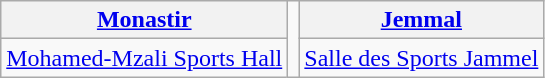<table class="wikitable" style="text-align:center;">
<tr>
<th><a href='#'>Monastir</a></th>
<td rowspan="2"><br></td>
<th><a href='#'>Jemmal</a></th>
</tr>
<tr>
<td><a href='#'>Mohamed-Mzali Sports Hall</a><br></td>
<td><a href='#'>Salle des Sports Jammel</a><br></td>
</tr>
</table>
